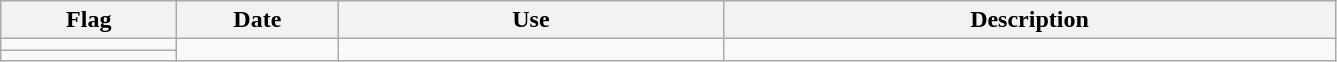<table class="wikitable" style="background:#f9f9f9">
<tr>
<th width="110">Flag</th>
<th width="100">Date</th>
<th width="250">Use</th>
<th width="400">Description</th>
</tr>
<tr>
<td></td>
<td rowspan="2"></td>
<td rowspan="2"></td>
<td rowspan="2"></td>
</tr>
<tr>
<td></td>
</tr>
</table>
